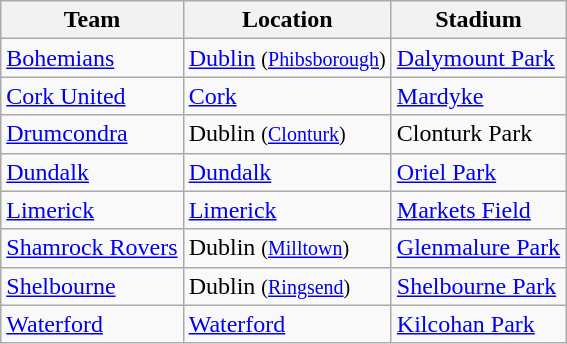<table class="wikitable sortable">
<tr>
<th>Team</th>
<th>Location</th>
<th>Stadium</th>
</tr>
<tr>
<td><a href='#'>Bohemians</a></td>
<td><a href='#'>Dublin</a> <small>(<a href='#'>Phibsborough</a>)</small></td>
<td><a href='#'>Dalymount Park</a></td>
</tr>
<tr>
<td><a href='#'>Cork United</a></td>
<td><a href='#'>Cork</a></td>
<td><a href='#'>Mardyke</a></td>
</tr>
<tr>
<td><a href='#'>Drumcondra</a></td>
<td>Dublin <small>(<a href='#'>Clonturk</a>)</small></td>
<td>Clonturk Park</td>
</tr>
<tr>
<td><a href='#'>Dundalk</a></td>
<td><a href='#'>Dundalk</a></td>
<td><a href='#'>Oriel Park</a></td>
</tr>
<tr>
<td><a href='#'>Limerick</a></td>
<td><a href='#'>Limerick</a></td>
<td><a href='#'>Markets Field</a></td>
</tr>
<tr>
<td><a href='#'>Shamrock Rovers</a></td>
<td>Dublin <small>(<a href='#'>Milltown</a>)</small></td>
<td><a href='#'>Glenmalure Park</a></td>
</tr>
<tr>
<td><a href='#'>Shelbourne</a></td>
<td>Dublin <small>(<a href='#'>Ringsend</a>)</small></td>
<td><a href='#'>Shelbourne Park</a></td>
</tr>
<tr>
<td><a href='#'>Waterford</a></td>
<td><a href='#'>Waterford</a></td>
<td><a href='#'>Kilcohan Park</a></td>
</tr>
</table>
